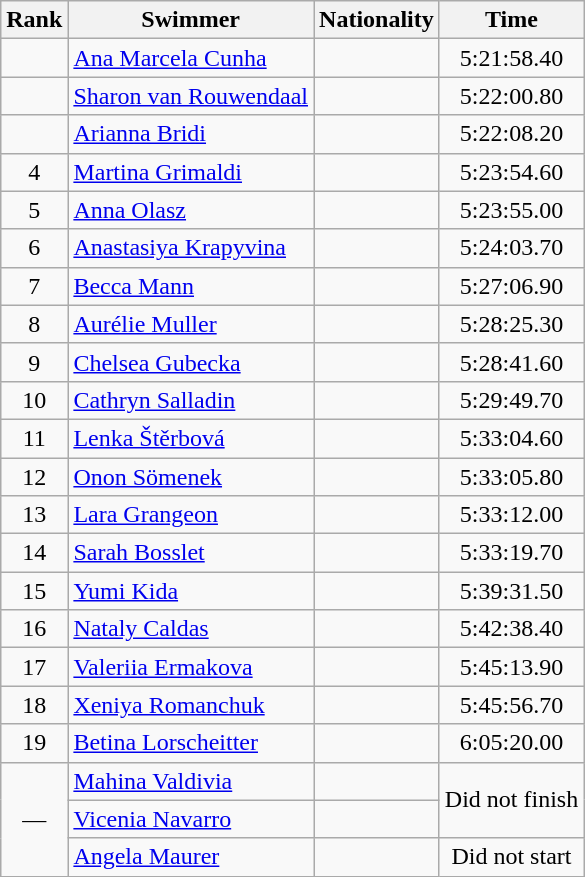<table class="wikitable sortable" border="1" style="text-align:center">
<tr>
<th>Rank</th>
<th>Swimmer</th>
<th>Nationality</th>
<th>Time</th>
</tr>
<tr>
<td></td>
<td align=left><a href='#'>Ana Marcela Cunha</a></td>
<td align=left></td>
<td>5:21:58.40</td>
</tr>
<tr>
<td></td>
<td align=left><a href='#'>Sharon van Rouwendaal</a></td>
<td align=left></td>
<td>5:22:00.80</td>
</tr>
<tr>
<td></td>
<td align=left><a href='#'>Arianna Bridi</a></td>
<td align=left></td>
<td>5:22:08.20</td>
</tr>
<tr>
<td>4</td>
<td align=left><a href='#'>Martina Grimaldi</a></td>
<td align=left></td>
<td>5:23:54.60</td>
</tr>
<tr>
<td>5</td>
<td align=left><a href='#'>Anna Olasz</a></td>
<td align=left></td>
<td>5:23:55.00</td>
</tr>
<tr>
<td>6</td>
<td align=left><a href='#'>Anastasiya Krapyvina</a></td>
<td align=left></td>
<td>5:24:03.70</td>
</tr>
<tr>
<td>7</td>
<td align=left><a href='#'>Becca Mann</a></td>
<td align=left></td>
<td>5:27:06.90</td>
</tr>
<tr>
<td>8</td>
<td align=left><a href='#'>Aurélie Muller</a></td>
<td align=left></td>
<td>5:28:25.30</td>
</tr>
<tr>
<td>9</td>
<td align=left><a href='#'>Chelsea Gubecka</a></td>
<td align=left></td>
<td>5:28:41.60</td>
</tr>
<tr>
<td>10</td>
<td align=left><a href='#'>Cathryn Salladin</a></td>
<td align=left></td>
<td>5:29:49.70</td>
</tr>
<tr>
<td>11</td>
<td align=left><a href='#'>Lenka Štěrbová</a></td>
<td align=left></td>
<td>5:33:04.60</td>
</tr>
<tr>
<td>12</td>
<td align=left><a href='#'>Onon Sömenek</a></td>
<td align=left></td>
<td>5:33:05.80</td>
</tr>
<tr>
<td>13</td>
<td align=left><a href='#'>Lara Grangeon</a></td>
<td align=left></td>
<td>5:33:12.00</td>
</tr>
<tr>
<td>14</td>
<td align=left><a href='#'>Sarah Bosslet</a></td>
<td align=left></td>
<td>5:33:19.70</td>
</tr>
<tr>
<td>15</td>
<td align=left><a href='#'>Yumi Kida</a></td>
<td align=left></td>
<td>5:39:31.50</td>
</tr>
<tr>
<td>16</td>
<td align=left><a href='#'>Nataly Caldas</a></td>
<td align=left></td>
<td>5:42:38.40</td>
</tr>
<tr>
<td>17</td>
<td align=left><a href='#'>Valeriia Ermakova</a></td>
<td align=left></td>
<td>5:45:13.90</td>
</tr>
<tr>
<td>18</td>
<td align=left><a href='#'>Xeniya Romanchuk</a></td>
<td align=left></td>
<td>5:45:56.70</td>
</tr>
<tr>
<td>19</td>
<td align=left><a href='#'>Betina Lorscheitter</a></td>
<td align=left></td>
<td>6:05:20.00</td>
</tr>
<tr>
<td rowspan=3>—</td>
<td align=left><a href='#'>Mahina Valdivia</a></td>
<td align=left></td>
<td rowspan=2>Did not finish</td>
</tr>
<tr>
<td align=left><a href='#'>Vicenia Navarro</a></td>
<td align=left></td>
</tr>
<tr>
<td align=left><a href='#'>Angela Maurer</a></td>
<td align=left></td>
<td>Did not start</td>
</tr>
</table>
